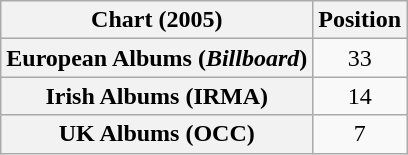<table class="wikitable plainrowheaders sortable">
<tr>
<th>Chart (2005)</th>
<th>Position</th>
</tr>
<tr>
<th scope="row">European Albums (<em>Billboard</em>)</th>
<td style="text-align:center;">33</td>
</tr>
<tr>
<th scope="row">Irish Albums (IRMA)</th>
<td style="text-align:center;">14</td>
</tr>
<tr>
<th scope="row">UK Albums (OCC)</th>
<td style="text-align:center;">7</td>
</tr>
</table>
